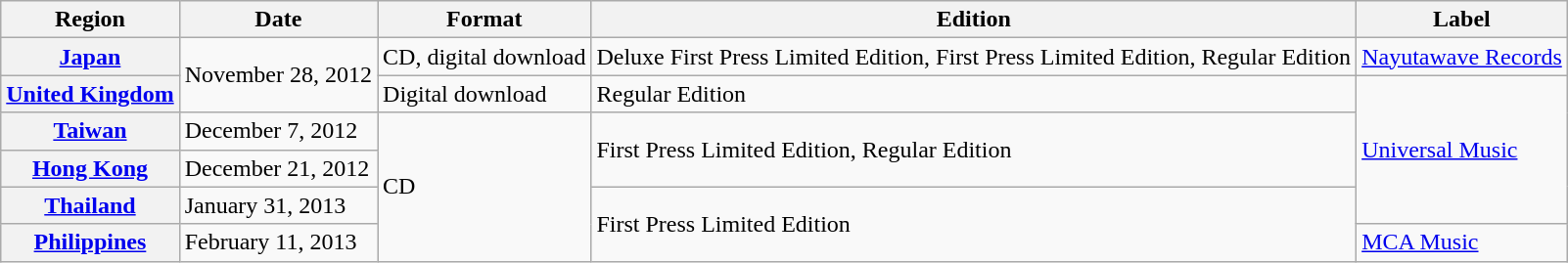<table class="wikitable plainrowheaders">
<tr>
<th>Region</th>
<th>Date</th>
<th>Format</th>
<th>Edition</th>
<th>Label</th>
</tr>
<tr>
<th scope="row"><a href='#'>Japan</a></th>
<td rowspan="2">November 28, 2012</td>
<td rowspan="1">CD, digital download</td>
<td rowspan="1">Deluxe First Press Limited Edition, First Press Limited Edition, Regular Edition</td>
<td rowspan="1"><a href='#'>Nayutawave Records</a></td>
</tr>
<tr>
<th scope="row"><a href='#'>United Kingdom</a></th>
<td rowspan-"1">Digital download</td>
<td rowspan="1">Regular Edition</td>
<td rowspan="4"><a href='#'>Universal Music</a></td>
</tr>
<tr>
<th scope="row"><a href='#'>Taiwan</a></th>
<td rowspan="1">December 7, 2012</td>
<td rowspan="4">CD</td>
<td rowspan="2">First Press Limited Edition, Regular Edition</td>
</tr>
<tr>
<th scope="row"><a href='#'>Hong Kong</a></th>
<td rowspan="1">December 21, 2012</td>
</tr>
<tr>
<th scope="row"><a href='#'>Thailand</a></th>
<td rowspan="1">January 31, 2013</td>
<td rowspan="2">First Press Limited Edition</td>
</tr>
<tr>
<th scope="row"><a href='#'>Philippines</a></th>
<td rowspan="1">February 11, 2013</td>
<td rowspan="1"><a href='#'>MCA Music</a></td>
</tr>
</table>
